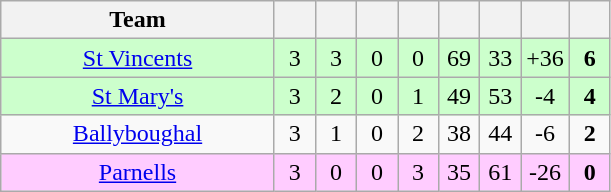<table class="wikitable" style="text-align:center">
<tr>
<th style="width:175px;">Team</th>
<th width="20"></th>
<th width="20"></th>
<th width="20"></th>
<th width="20"></th>
<th width="20"></th>
<th width="20"></th>
<th width="20"></th>
<th width="20"></th>
</tr>
<tr style="background:#cfc;">
<td><a href='#'>St Vincents</a></td>
<td>3</td>
<td>3</td>
<td>0</td>
<td>0</td>
<td>69</td>
<td>33</td>
<td>+36</td>
<td><strong>6</strong></td>
</tr>
<tr style="background:#cfc;">
<td><a href='#'>St Mary's</a></td>
<td>3</td>
<td>2</td>
<td>0</td>
<td>1</td>
<td>49</td>
<td>53</td>
<td>-4</td>
<td><strong>4</strong></td>
</tr>
<tr>
<td><a href='#'>Ballyboughal</a></td>
<td>3</td>
<td>1</td>
<td>0</td>
<td>2</td>
<td>38</td>
<td>44</td>
<td>-6</td>
<td><strong>2</strong></td>
</tr>
<tr style="background:#fcf;">
<td><a href='#'>Parnells</a></td>
<td>3</td>
<td>0</td>
<td>0</td>
<td>3</td>
<td>35</td>
<td>61</td>
<td>-26</td>
<td><strong>0</strong></td>
</tr>
</table>
